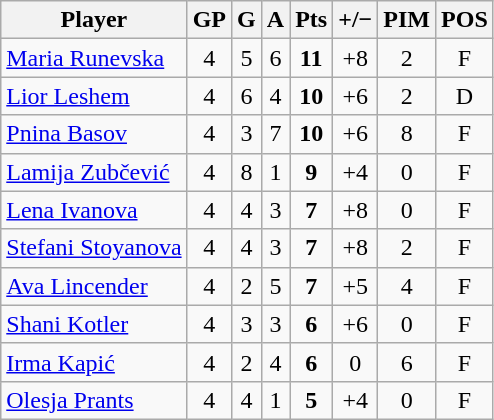<table class="wikitable sortable" style="text-align:center;">
<tr>
<th>Player</th>
<th>GP</th>
<th>G</th>
<th>A</th>
<th>Pts</th>
<th>+/−</th>
<th>PIM</th>
<th>POS</th>
</tr>
<tr>
<td style="text-align:left;"> <a href='#'>Maria Runevska</a></td>
<td>4</td>
<td>5</td>
<td>6</td>
<td><strong>11</strong></td>
<td>+8</td>
<td>2</td>
<td>F</td>
</tr>
<tr>
<td style="text-align:left;"> <a href='#'>Lior Leshem</a></td>
<td>4</td>
<td>6</td>
<td>4</td>
<td><strong>10</strong></td>
<td>+6</td>
<td>2</td>
<td>D</td>
</tr>
<tr>
<td style="text-align:left;"> <a href='#'>Pnina Basov</a></td>
<td>4</td>
<td>3</td>
<td>7</td>
<td><strong>10</strong></td>
<td>+6</td>
<td>8</td>
<td>F</td>
</tr>
<tr>
<td style="text-align:left;"> <a href='#'>Lamija Zubčević</a></td>
<td>4</td>
<td>8</td>
<td>1</td>
<td><strong>9</strong></td>
<td>+4</td>
<td>0</td>
<td>F</td>
</tr>
<tr>
<td style="text-align:left;"> <a href='#'>Lena Ivanova</a></td>
<td>4</td>
<td>4</td>
<td>3</td>
<td><strong>7</strong></td>
<td>+8</td>
<td>0</td>
<td>F</td>
</tr>
<tr>
<td style="text-align:left;"> <a href='#'>Stefani Stoyanova</a></td>
<td>4</td>
<td>4</td>
<td>3</td>
<td><strong>7</strong></td>
<td>+8</td>
<td>2</td>
<td>F</td>
</tr>
<tr>
<td style="text-align:left;"> <a href='#'>Ava Lincender</a></td>
<td>4</td>
<td>2</td>
<td>5</td>
<td><strong>7</strong></td>
<td>+5</td>
<td>4</td>
<td>F</td>
</tr>
<tr>
<td style="text-align:left;"> <a href='#'>Shani Kotler</a></td>
<td>4</td>
<td>3</td>
<td>3</td>
<td><strong>6</strong></td>
<td>+6</td>
<td>0</td>
<td>F</td>
</tr>
<tr>
<td style="text-align:left;"> <a href='#'>Irma Kapić</a></td>
<td>4</td>
<td>2</td>
<td>4</td>
<td><strong>6</strong></td>
<td>0</td>
<td>6</td>
<td>F</td>
</tr>
<tr>
<td style="text-align:left;"> <a href='#'>Olesja Prants</a></td>
<td>4</td>
<td>4</td>
<td>1</td>
<td><strong>5</strong></td>
<td>+4</td>
<td>0</td>
<td>F</td>
</tr>
</table>
